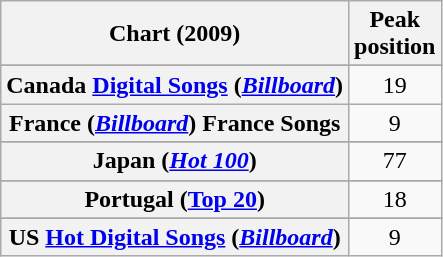<table class="wikitable sortable plainrowheaders" style="text-align:center">
<tr>
<th scope="col">Chart (2009)</th>
<th scope="col">Peak<br>position</th>
</tr>
<tr>
</tr>
<tr>
</tr>
<tr>
<th scope="row">Canada <a href='#'>Digital Songs</a> (<a href='#'><em>Billboard</em></a>)</th>
<td>19</td>
</tr>
<tr>
<th scope="row">France (<a href='#'><em>Billboard</em></a>) France Songs</th>
<td>9</td>
</tr>
<tr>
</tr>
<tr>
</tr>
<tr>
</tr>
<tr>
<th scope="row">Japan (<a href='#'><em>Hot 100</em></a>)</th>
<td>77</td>
</tr>
<tr>
</tr>
<tr>
<th scope="row">Portugal (<a href='#'>Top 20</a>)</th>
<td>18</td>
</tr>
<tr>
</tr>
<tr>
</tr>
<tr>
</tr>
<tr>
<th scope="row">US <a href='#'>Hot Digital Songs</a> (<a href='#'><em>Billboard</em></a>)</th>
<td>9</td>
</tr>
</table>
